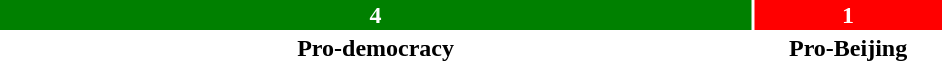<table style="width:50%; text-align:center;">
<tr style="color:white;">
<td style="background:green; width:80%;"><strong>4</strong></td>
<td style="background:red; width:20%;"><strong>1</strong></td>
</tr>
<tr>
<td><span><strong>Pro-democracy</strong></span></td>
<td><span><strong>Pro-Beijing</strong></span></td>
</tr>
</table>
